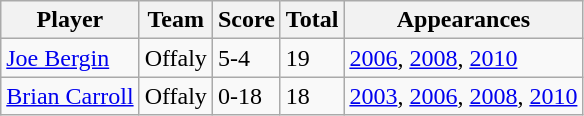<table class="wikitable">
<tr>
<th>Player</th>
<th>Team</th>
<th>Score</th>
<th>Total</th>
<th>Appearances</th>
</tr>
<tr>
<td><a href='#'>Joe Bergin</a></td>
<td>Offaly</td>
<td>5-4</td>
<td>19</td>
<td><a href='#'>2006</a>, <a href='#'>2008</a>, <a href='#'>2010</a></td>
</tr>
<tr>
<td><a href='#'>Brian Carroll</a></td>
<td>Offaly</td>
<td>0-18</td>
<td>18</td>
<td><a href='#'>2003</a>, <a href='#'>2006</a>, <a href='#'>2008</a>, <a href='#'>2010</a></td>
</tr>
</table>
